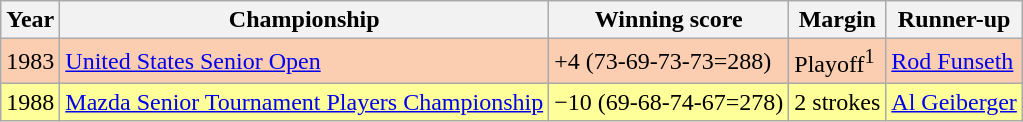<table class="wikitable">
<tr>
<th>Year</th>
<th>Championship</th>
<th>Winning score</th>
<th>Margin</th>
<th>Runner-up</th>
</tr>
<tr style="background:#FBCEB1;">
<td>1983</td>
<td><a href='#'>United States Senior Open</a></td>
<td>+4 (73-69-73-73=288)</td>
<td>Playoff<sup>1</sup></td>
<td> <a href='#'>Rod Funseth</a></td>
</tr>
<tr style="background:#FFFF99;">
<td>1988</td>
<td><a href='#'>Mazda Senior Tournament Players Championship</a></td>
<td>−10 (69-68-74-67=278)</td>
<td>2 strokes</td>
<td> <a href='#'>Al Geiberger</a></td>
</tr>
</table>
